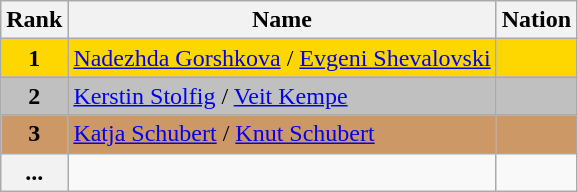<table class="wikitable">
<tr>
<th>Rank</th>
<th>Name</th>
<th>Nation</th>
</tr>
<tr bgcolor="gold">
<td align="center"><strong>1</strong></td>
<td><a href='#'>Nadezhda Gorshkova</a> /  <a href='#'>Evgeni Shevalovski</a></td>
<td></td>
</tr>
<tr bgcolor="silver">
<td align="center"><strong>2</strong></td>
<td><a href='#'>Kerstin Stolfig</a> / <a href='#'>Veit Kempe</a></td>
<td></td>
</tr>
<tr bgcolor="cc9966">
<td align="center"><strong>3</strong></td>
<td><a href='#'>Katja Schubert</a> / <a href='#'>Knut Schubert</a></td>
<td></td>
</tr>
<tr>
<th>...</th>
<td></td>
<td></td>
</tr>
</table>
